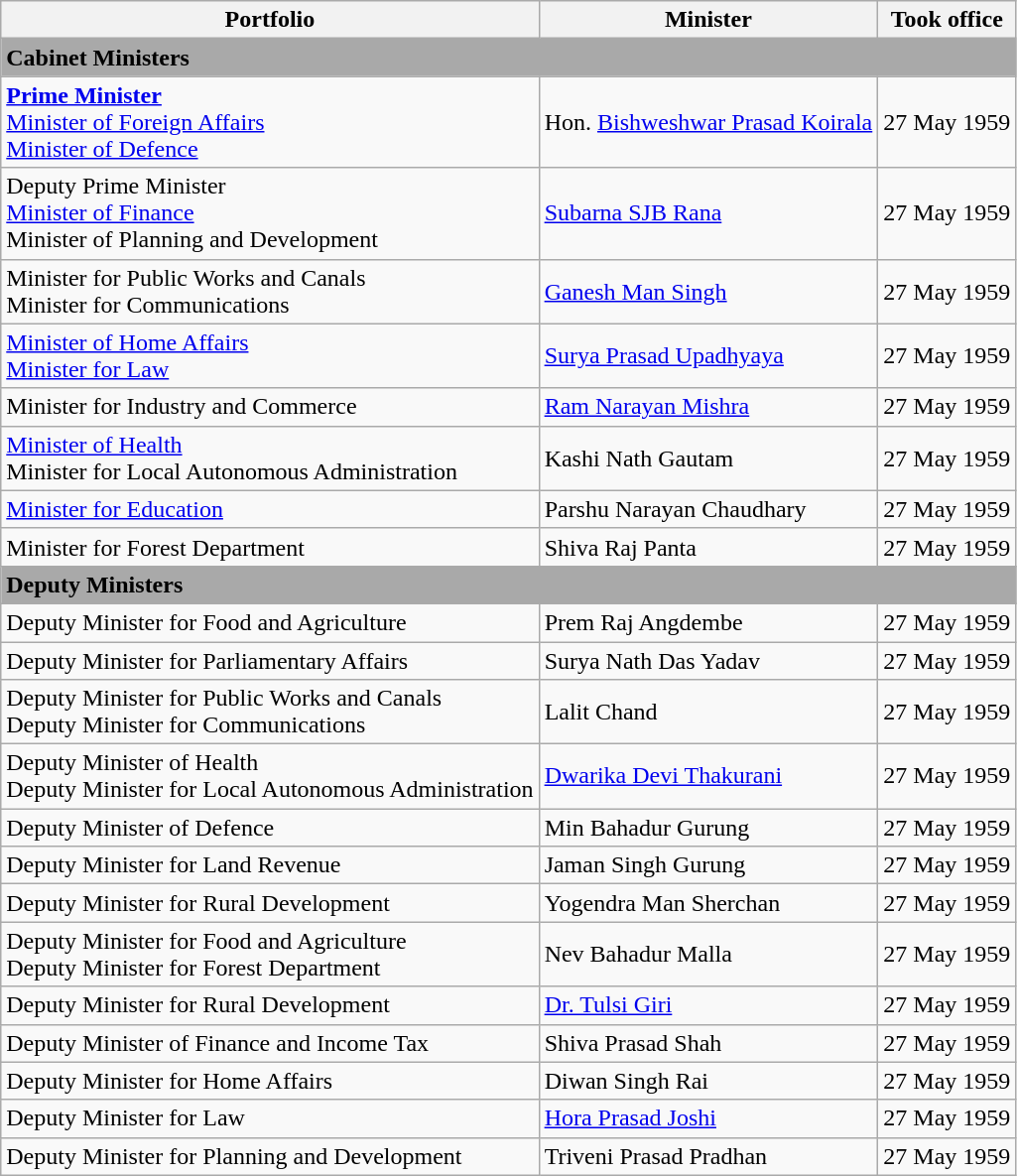<table class="wikitable">
<tr>
<th>Portfolio</th>
<th>Minister</th>
<th>Took office</th>
</tr>
<tr>
<td colspan="3" bgcolor="darkgray"><strong>Cabinet Ministers</strong></td>
</tr>
<tr>
<td><strong><a href='#'>Prime Minister</a></strong><br><a href='#'>Minister of Foreign Affairs</a><br><a href='#'>Minister of Defence</a></td>
<td>Hon. <a href='#'>Bishweshwar Prasad Koirala</a></td>
<td>27 May 1959</td>
</tr>
<tr>
<td>Deputy Prime Minister<br><a href='#'>Minister of Finance</a><br>Minister of Planning and Development</td>
<td><a href='#'>Subarna SJB Rana</a></td>
<td>27 May 1959</td>
</tr>
<tr>
<td>Minister for Public Works and Canals<br>Minister for Communications</td>
<td><a href='#'>Ganesh Man Singh</a></td>
<td>27 May 1959</td>
</tr>
<tr>
<td><a href='#'>Minister of Home Affairs</a><br><a href='#'>Minister for Law</a></td>
<td><a href='#'>Surya Prasad Upadhyaya</a></td>
<td>27 May 1959</td>
</tr>
<tr>
<td>Minister for Industry and Commerce</td>
<td><a href='#'>Ram Narayan Mishra</a></td>
<td>27 May 1959</td>
</tr>
<tr>
<td><a href='#'>Minister of Health</a><br>Minister for Local Autonomous Administration</td>
<td>Kashi Nath Gautam</td>
<td>27 May 1959</td>
</tr>
<tr>
<td><a href='#'>Minister for Education</a></td>
<td>Parshu Narayan Chaudhary</td>
<td>27 May 1959</td>
</tr>
<tr>
<td>Minister for Forest Department</td>
<td>Shiva Raj Panta</td>
<td>27 May 1959</td>
</tr>
<tr>
<td colspan="3" bgcolor="darkgray"><strong>Deputy Ministers</strong></td>
</tr>
<tr>
<td>Deputy Minister for Food and Agriculture</td>
<td>Prem Raj Angdembe</td>
<td>27 May 1959</td>
</tr>
<tr>
<td>Deputy Minister for Parliamentary Affairs</td>
<td>Surya Nath Das Yadav</td>
<td>27 May 1959</td>
</tr>
<tr>
<td>Deputy Minister for Public Works and Canals<br>Deputy Minister for Communications</td>
<td>Lalit Chand</td>
<td>27 May 1959</td>
</tr>
<tr>
<td>Deputy Minister of Health<br>Deputy Minister for Local Autonomous Administration</td>
<td><a href='#'>Dwarika Devi Thakurani</a></td>
<td>27 May 1959</td>
</tr>
<tr>
<td>Deputy Minister of Defence</td>
<td>Min Bahadur Gurung</td>
<td>27 May 1959</td>
</tr>
<tr>
<td>Deputy Minister for Land Revenue</td>
<td>Jaman Singh Gurung</td>
<td>27 May 1959</td>
</tr>
<tr>
<td>Deputy Minister for Rural Development</td>
<td>Yogendra Man Sherchan</td>
<td>27 May 1959</td>
</tr>
<tr>
<td>Deputy Minister for Food and Agriculture<br>Deputy Minister for Forest Department</td>
<td>Nev Bahadur Malla</td>
<td>27 May 1959</td>
</tr>
<tr>
<td>Deputy Minister for Rural Development</td>
<td><a href='#'>Dr. Tulsi Giri</a></td>
<td>27 May 1959</td>
</tr>
<tr>
<td>Deputy Minister of Finance and Income Tax</td>
<td>Shiva Prasad Shah</td>
<td>27 May 1959</td>
</tr>
<tr>
<td>Deputy Minister for Home Affairs</td>
<td>Diwan Singh Rai</td>
<td>27 May 1959</td>
</tr>
<tr>
<td>Deputy Minister for Law</td>
<td><a href='#'>Hora Prasad Joshi</a></td>
<td>27 May 1959</td>
</tr>
<tr>
<td>Deputy Minister for Planning and Development</td>
<td>Triveni Prasad Pradhan</td>
<td>27 May 1959</td>
</tr>
</table>
